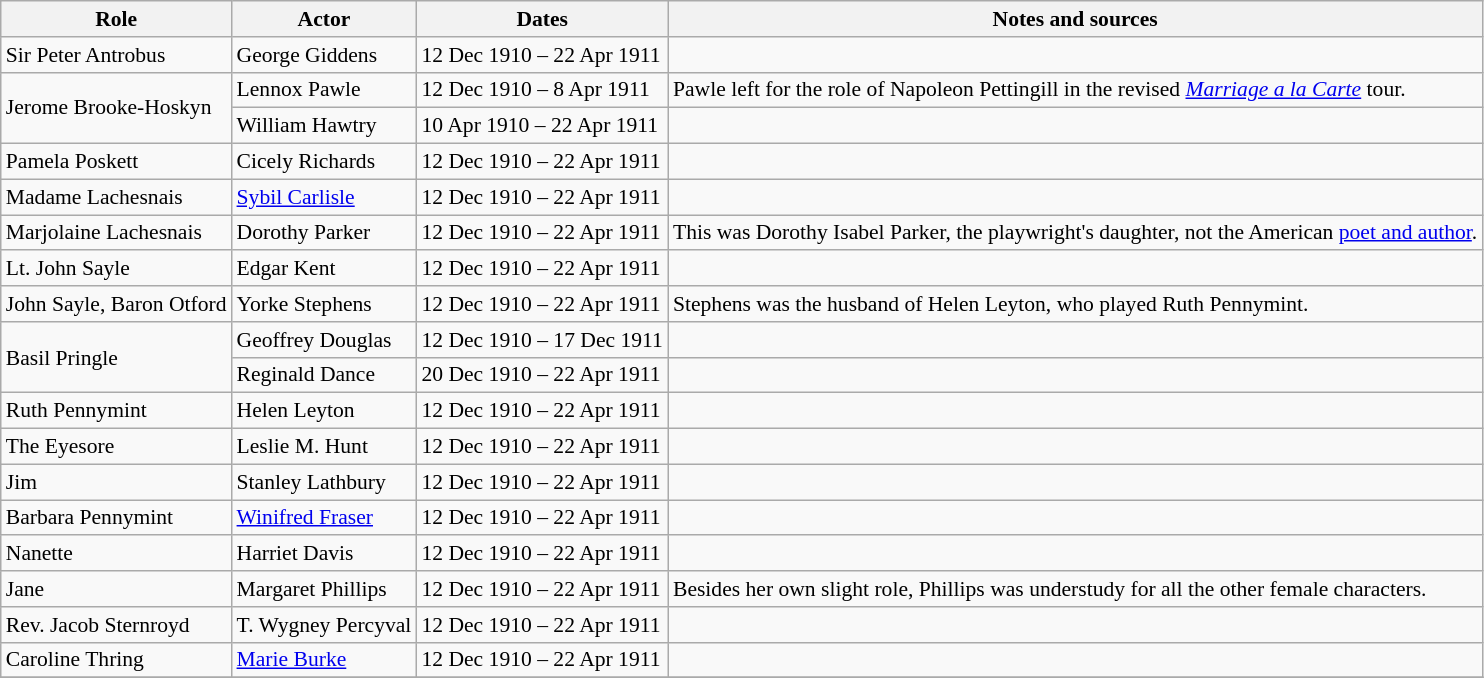<table class="wikitable sortable plainrowheaders" style="font-size: 90%">
<tr>
<th scope="col">Role</th>
<th scope="col">Actor</th>
<th scope="col">Dates</th>
<th scope="col">Notes and sources</th>
</tr>
<tr>
<td>Sir Peter Antrobus</td>
<td>George Giddens</td>
<td>12 Dec 1910 – 22 Apr 1911</td>
<td></td>
</tr>
<tr>
<td rowspan=2>Jerome Brooke-Hoskyn</td>
<td>Lennox Pawle</td>
<td>12 Dec 1910 – 8 Apr 1911</td>
<td>Pawle left for the role of Napoleon Pettingill in the revised <em><a href='#'>Marriage a la Carte</a></em> tour.</td>
</tr>
<tr>
<td>William Hawtry</td>
<td>10 Apr 1910 – 22 Apr 1911</td>
<td></td>
</tr>
<tr>
<td>Pamela Poskett</td>
<td>Cicely Richards</td>
<td>12 Dec 1910 – 22 Apr 1911</td>
<td></td>
</tr>
<tr>
<td>Madame Lachesnais</td>
<td><a href='#'>Sybil Carlisle</a></td>
<td>12 Dec 1910 – 22 Apr 1911</td>
<td></td>
</tr>
<tr>
<td>Marjolaine Lachesnais</td>
<td>Dorothy Parker</td>
<td>12 Dec 1910 – 22 Apr 1911</td>
<td>This was Dorothy Isabel Parker, the playwright's daughter, not the American <a href='#'>poet and author</a>.</td>
</tr>
<tr>
<td>Lt. John Sayle</td>
<td>Edgar Kent</td>
<td>12 Dec 1910 – 22 Apr 1911</td>
<td></td>
</tr>
<tr>
<td>John Sayle, Baron Otford</td>
<td>Yorke Stephens</td>
<td>12 Dec 1910 – 22 Apr 1911</td>
<td>Stephens was the husband of Helen Leyton, who played Ruth Pennymint.</td>
</tr>
<tr>
<td rowspan=2>Basil Pringle</td>
<td>Geoffrey Douglas</td>
<td>12 Dec 1910 – 17 Dec 1911</td>
<td></td>
</tr>
<tr>
<td>Reginald Dance</td>
<td>20 Dec 1910 – 22 Apr 1911</td>
<td></td>
</tr>
<tr>
<td>Ruth Pennymint</td>
<td>Helen Leyton</td>
<td>12 Dec 1910 – 22 Apr 1911</td>
<td></td>
</tr>
<tr>
<td>The Eyesore</td>
<td>Leslie M. Hunt</td>
<td>12 Dec 1910 – 22 Apr 1911</td>
<td></td>
</tr>
<tr>
<td>Jim</td>
<td>Stanley Lathbury</td>
<td>12 Dec 1910 – 22 Apr 1911</td>
<td></td>
</tr>
<tr>
<td>Barbara Pennymint</td>
<td><a href='#'>Winifred Fraser</a></td>
<td>12 Dec 1910 – 22 Apr 1911</td>
<td></td>
</tr>
<tr>
<td>Nanette</td>
<td>Harriet Davis</td>
<td>12 Dec 1910 – 22 Apr 1911</td>
<td></td>
</tr>
<tr>
<td>Jane</td>
<td>Margaret Phillips</td>
<td>12 Dec 1910 – 22 Apr 1911</td>
<td>Besides her own slight role, Phillips was understudy for all the other female characters.</td>
</tr>
<tr>
<td>Rev. Jacob Sternroyd</td>
<td>T. Wygney Percyval</td>
<td>12 Dec 1910 – 22 Apr 1911</td>
<td></td>
</tr>
<tr>
<td>Caroline Thring</td>
<td><a href='#'>Marie Burke</a></td>
<td>12 Dec 1910 – 22 Apr 1911</td>
<td></td>
</tr>
<tr>
</tr>
</table>
